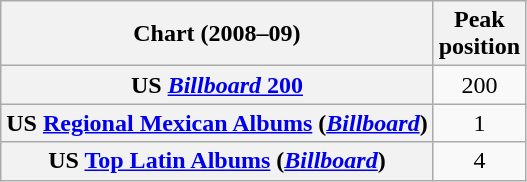<table class="wikitable sortable plainrowheaders" style="text-align:center">
<tr>
<th scope="col">Chart (2008–09)</th>
<th scope="col">Peak<br>position</th>
</tr>
<tr>
<th scope="row">US <a href='#'><em>Billboard</em> 200</a></th>
<td>200</td>
</tr>
<tr>
<th scope="row">US <a href='#'>Regional Mexican Albums</a> (<em><a href='#'>Billboard</a></em>)</th>
<td>1</td>
</tr>
<tr>
<th scope="row">US <a href='#'>Top Latin Albums</a> (<em><a href='#'>Billboard</a></em>)</th>
<td>4</td>
</tr>
</table>
